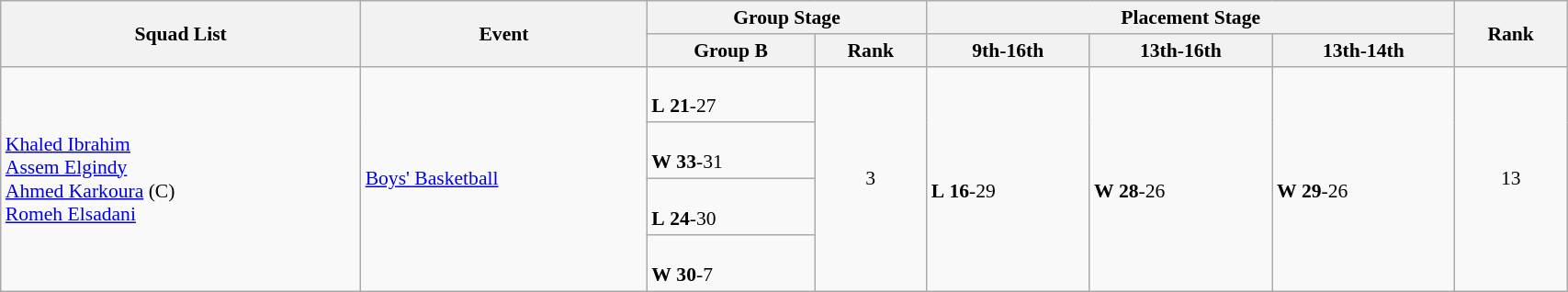<table class="wikitable" width="90%" style="text-align:left; font-size:90%">
<tr>
<th rowspan="2">Squad List</th>
<th rowspan="2">Event</th>
<th colspan="2">Group Stage</th>
<th colspan="3">Placement Stage</th>
<th rowspan="2">Rank</th>
</tr>
<tr>
<th>Group B</th>
<th>Rank</th>
<th>9th-16th</th>
<th>13th-16th</th>
<th>13th-14th</th>
</tr>
<tr>
<td rowspan="4"><a href='#'>Khaled Ibrahim</a><br><a href='#'>Assem Elgindy</a><br><a href='#'>Ahmed Karkoura</a> (C)<br><a href='#'>Romeh Elsadani</a></td>
<td rowspan="4"><a href='#'>Boys' Basketball</a></td>
<td><br> <strong>L</strong> <strong>21</strong>-27</td>
<td rowspan="4" align=center>3</td>
<td rowspan="4"> <br> <strong>L</strong> <strong>16</strong>-29</td>
<td rowspan="4"> <br> <strong>W</strong> <strong>28</strong>-26</td>
<td rowspan="4"> <br> <strong>W</strong> <strong>29</strong>-26</td>
<td rowspan="4" align="center">13</td>
</tr>
<tr>
<td><br> <strong>W</strong> <strong>33</strong>-31</td>
</tr>
<tr>
<td><br> <strong>L</strong> <strong>24</strong>-30</td>
</tr>
<tr>
<td><br> <strong>W</strong> <strong>30</strong>-7</td>
</tr>
</table>
